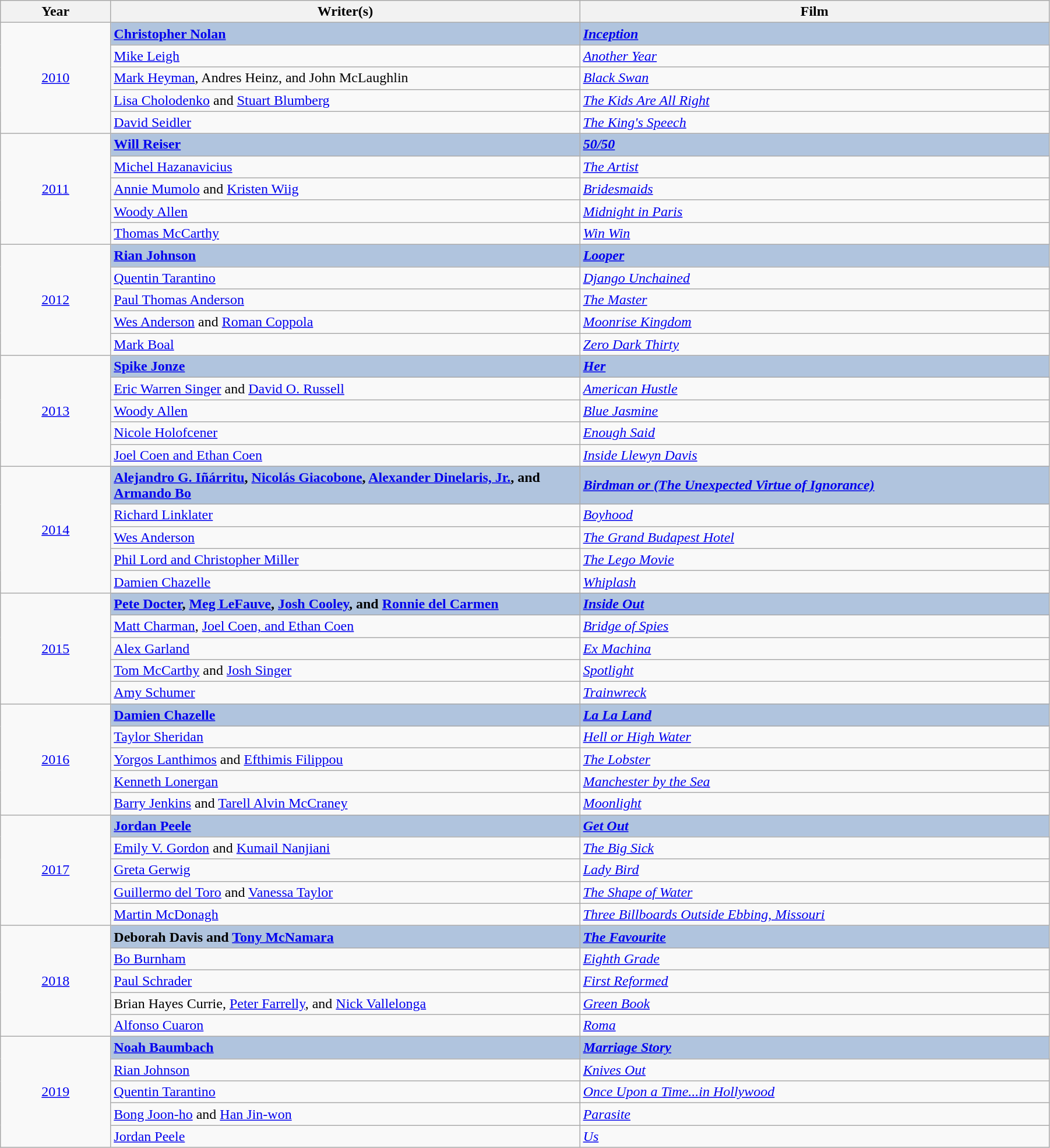<table class="wikitable" width="95%" cellpadding="5">
<tr>
<th width="100"><strong>Year</strong></th>
<th width="450"><strong>Writer(s)</strong></th>
<th width="450"><strong>Film</strong></th>
</tr>
<tr>
<td rowspan="5" style="text-align:center;"><a href='#'>2010</a></td>
<td style="background:#B0C4DE;"><strong><a href='#'>Christopher Nolan</a></strong></td>
<td style="background:#B0C4DE;"><strong><em><a href='#'>Inception</a></em></strong></td>
</tr>
<tr>
<td><a href='#'>Mike Leigh</a></td>
<td><em><a href='#'>Another Year</a></em></td>
</tr>
<tr>
<td><a href='#'>Mark Heyman</a>, Andres Heinz, and John McLaughlin</td>
<td><em><a href='#'>Black Swan</a></em></td>
</tr>
<tr>
<td><a href='#'>Lisa Cholodenko</a> and <a href='#'>Stuart Blumberg</a></td>
<td><em><a href='#'>The Kids Are All Right</a></em></td>
</tr>
<tr>
<td><a href='#'>David Seidler</a></td>
<td><em><a href='#'>The King's Speech</a></em></td>
</tr>
<tr>
<td rowspan="5" style="text-align:center;"><a href='#'>2011</a></td>
<td style="background:#B0C4DE;"><strong><a href='#'>Will Reiser</a></strong></td>
<td style="background:#B0C4DE;"><strong><em><a href='#'>50/50</a></em></strong></td>
</tr>
<tr>
<td><a href='#'>Michel Hazanavicius</a></td>
<td><em><a href='#'>The Artist</a></em></td>
</tr>
<tr>
<td><a href='#'>Annie Mumolo</a> and <a href='#'>Kristen Wiig</a></td>
<td><em><a href='#'>Bridesmaids</a></em></td>
</tr>
<tr>
<td><a href='#'>Woody Allen</a></td>
<td><em><a href='#'>Midnight in Paris</a></em></td>
</tr>
<tr>
<td><a href='#'>Thomas McCarthy</a></td>
<td><em><a href='#'>Win Win</a></em></td>
</tr>
<tr>
<td rowspan="5" style="text-align:center;"><a href='#'>2012</a></td>
<td style="background:#B0C4DE;"><strong><a href='#'>Rian Johnson</a></strong></td>
<td style="background:#B0C4DE;"><strong><em><a href='#'>Looper</a></em></strong></td>
</tr>
<tr>
<td><a href='#'>Quentin Tarantino</a></td>
<td><em><a href='#'>Django Unchained</a></em></td>
</tr>
<tr>
<td><a href='#'>Paul Thomas Anderson</a></td>
<td><em><a href='#'>The Master</a></em></td>
</tr>
<tr>
<td><a href='#'>Wes Anderson</a> and <a href='#'>Roman Coppola</a></td>
<td><em><a href='#'>Moonrise Kingdom</a></em></td>
</tr>
<tr>
<td><a href='#'>Mark Boal</a></td>
<td><em><a href='#'>Zero Dark Thirty</a></em></td>
</tr>
<tr>
<td rowspan="5" style="text-align:center;"><a href='#'>2013</a></td>
<td style="background:#B0C4DE;"><strong><a href='#'>Spike Jonze</a></strong></td>
<td style="background:#B0C4DE;"><strong><em><a href='#'>Her</a></em></strong></td>
</tr>
<tr>
<td><a href='#'>Eric Warren Singer</a> and <a href='#'>David O. Russell</a></td>
<td><em><a href='#'>American Hustle</a></em></td>
</tr>
<tr>
<td><a href='#'>Woody Allen</a></td>
<td><em><a href='#'>Blue Jasmine</a></em></td>
</tr>
<tr>
<td><a href='#'>Nicole Holofcener</a></td>
<td><em><a href='#'>Enough Said</a></em></td>
</tr>
<tr>
<td><a href='#'>Joel Coen and Ethan Coen</a></td>
<td><em><a href='#'>Inside Llewyn Davis</a></em></td>
</tr>
<tr>
<td rowspan="5" style="text-align:center;"><a href='#'>2014</a></td>
<td style="background:#B0C4DE;"><strong><a href='#'>Alejandro G. Iñárritu</a>, <a href='#'>Nicolás Giacobone</a>, <a href='#'>Alexander Dinelaris, Jr.</a>, and <a href='#'>Armando Bo</a></strong></td>
<td style="background:#B0C4DE;"><strong><em><a href='#'>Birdman or (The Unexpected Virtue of Ignorance)</a></em></strong></td>
</tr>
<tr>
<td><a href='#'>Richard Linklater</a></td>
<td><em><a href='#'>Boyhood</a></em></td>
</tr>
<tr>
<td><a href='#'>Wes Anderson</a></td>
<td><em><a href='#'>The Grand Budapest Hotel</a></em></td>
</tr>
<tr>
<td><a href='#'>Phil Lord and Christopher Miller</a></td>
<td><em><a href='#'>The Lego Movie</a></em></td>
</tr>
<tr>
<td><a href='#'>Damien Chazelle</a></td>
<td><em><a href='#'>Whiplash</a></em></td>
</tr>
<tr>
<td rowspan="5" style="text-align:center;"><a href='#'>2015</a></td>
<td style="background:#B0C4DE;"><strong><a href='#'>Pete Docter</a>, <a href='#'>Meg LeFauve</a>, <a href='#'>Josh Cooley</a>, and <a href='#'>Ronnie del Carmen</a></strong></td>
<td style="background:#B0C4DE;"><strong><em><a href='#'>Inside Out</a></em></strong></td>
</tr>
<tr>
<td><a href='#'>Matt Charman</a>, <a href='#'>Joel Coen, and Ethan Coen</a></td>
<td><em><a href='#'>Bridge of Spies</a></em></td>
</tr>
<tr>
<td><a href='#'>Alex Garland</a></td>
<td><em><a href='#'>Ex Machina</a></em></td>
</tr>
<tr>
<td><a href='#'>Tom McCarthy</a> and <a href='#'>Josh Singer</a></td>
<td><em><a href='#'>Spotlight</a></em></td>
</tr>
<tr>
<td><a href='#'>Amy Schumer</a></td>
<td><em><a href='#'>Trainwreck</a></em></td>
</tr>
<tr>
<td rowspan="5" style="text-align:center;"><a href='#'>2016</a></td>
<td style="background:#B0C4DE;"><strong><a href='#'>Damien Chazelle</a></strong></td>
<td style="background:#B0C4DE;"><strong><em><a href='#'>La La Land</a></em></strong></td>
</tr>
<tr>
<td><a href='#'>Taylor Sheridan</a></td>
<td><em><a href='#'>Hell or High Water</a></em></td>
</tr>
<tr>
<td><a href='#'>Yorgos Lanthimos</a> and <a href='#'>Efthimis Filippou</a></td>
<td><em><a href='#'>The Lobster</a></em></td>
</tr>
<tr>
<td><a href='#'>Kenneth Lonergan</a></td>
<td><em><a href='#'>Manchester by the Sea</a></em></td>
</tr>
<tr>
<td><a href='#'>Barry Jenkins</a> and <a href='#'>Tarell Alvin McCraney</a></td>
<td><em><a href='#'>Moonlight</a></em></td>
</tr>
<tr>
<td rowspan="5" style="text-align:center;"><a href='#'>2017</a></td>
<td style="background:#B0C4DE;"><strong><a href='#'>Jordan Peele</a></strong></td>
<td style="background:#B0C4DE;"><strong><em><a href='#'>Get Out</a></em></strong></td>
</tr>
<tr>
<td><a href='#'>Emily V. Gordon</a> and <a href='#'>Kumail Nanjiani</a></td>
<td><em><a href='#'>The Big Sick</a></em></td>
</tr>
<tr>
<td><a href='#'>Greta Gerwig</a></td>
<td><em><a href='#'>Lady Bird</a></em></td>
</tr>
<tr>
<td><a href='#'>Guillermo del Toro</a> and <a href='#'>Vanessa Taylor</a></td>
<td><em><a href='#'>The Shape of Water</a></em></td>
</tr>
<tr>
<td><a href='#'>Martin McDonagh</a></td>
<td><em><a href='#'>Three Billboards Outside Ebbing, Missouri</a></em></td>
</tr>
<tr>
<td rowspan="5" style="text-align:center;"><a href='#'>2018</a></td>
<td style="background:#B0C4DE;"><strong>Deborah Davis and <a href='#'>Tony McNamara</a></strong></td>
<td style="background:#B0C4DE;"><strong><em><a href='#'>The Favourite</a></em></strong></td>
</tr>
<tr>
<td><a href='#'>Bo Burnham</a></td>
<td><em><a href='#'>Eighth Grade</a></em></td>
</tr>
<tr>
<td><a href='#'>Paul Schrader</a></td>
<td><em><a href='#'>First Reformed</a></em></td>
</tr>
<tr>
<td>Brian Hayes Currie, <a href='#'>Peter Farrelly</a>, and <a href='#'>Nick Vallelonga</a></td>
<td><em><a href='#'>Green Book</a></em></td>
</tr>
<tr>
<td><a href='#'>Alfonso Cuaron</a></td>
<td><em><a href='#'>Roma</a></em></td>
</tr>
<tr>
<td rowspan="5" style="text-align:center;"><a href='#'>2019</a></td>
<td style="background:#B0C4DE;"><strong><a href='#'>Noah Baumbach</a></strong></td>
<td style="background:#B0C4DE;"><strong><em><a href='#'>Marriage Story</a></em></strong></td>
</tr>
<tr>
<td><a href='#'>Rian Johnson</a></td>
<td><em><a href='#'>Knives Out</a></em></td>
</tr>
<tr>
<td><a href='#'>Quentin Tarantino</a></td>
<td><em><a href='#'>Once Upon a Time...in Hollywood</a></em></td>
</tr>
<tr>
<td><a href='#'>Bong Joon-ho</a> and <a href='#'>Han Jin-won</a></td>
<td><em><a href='#'>Parasite</a></em></td>
</tr>
<tr>
<td><a href='#'>Jordan Peele</a></td>
<td><em><a href='#'>Us</a></em></td>
</tr>
</table>
